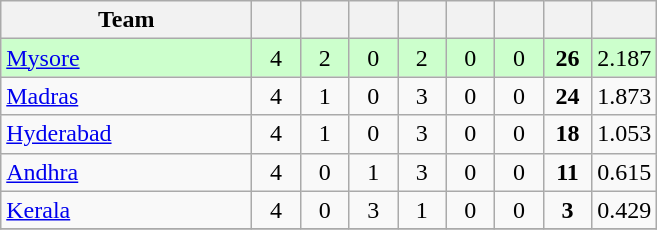<table class="wikitable" style="text-align:center">
<tr>
<th style="width:160px">Team</th>
<th style="width:25px"></th>
<th style="width:25px"></th>
<th style="width:25px"></th>
<th style="width:25px"></th>
<th style="width:25px"></th>
<th style="width:25px"></th>
<th style="width:25px"></th>
<th style="width:25px;"></th>
</tr>
<tr style="background:#cfc;">
<td style="text-align:left"><a href='#'>Mysore</a></td>
<td>4</td>
<td>2</td>
<td>0</td>
<td>2</td>
<td>0</td>
<td>0</td>
<td><strong>26</strong></td>
<td>2.187</td>
</tr>
<tr>
<td style="text-align:left"><a href='#'>Madras</a></td>
<td>4</td>
<td>1</td>
<td>0</td>
<td>3</td>
<td>0</td>
<td>0</td>
<td><strong>24</strong></td>
<td>1.873</td>
</tr>
<tr>
<td style="text-align:left"><a href='#'>Hyderabad</a></td>
<td>4</td>
<td>1</td>
<td>0</td>
<td>3</td>
<td>0</td>
<td>0</td>
<td><strong>18</strong></td>
<td>1.053</td>
</tr>
<tr>
<td style="text-align:left"><a href='#'>Andhra</a></td>
<td>4</td>
<td>0</td>
<td>1</td>
<td>3</td>
<td>0</td>
<td>0</td>
<td><strong>11</strong></td>
<td>0.615</td>
</tr>
<tr>
<td style="text-align:left"><a href='#'>Kerala</a></td>
<td>4</td>
<td>0</td>
<td>3</td>
<td>1</td>
<td>0</td>
<td>0</td>
<td><strong>3</strong></td>
<td>0.429</td>
</tr>
<tr>
</tr>
</table>
